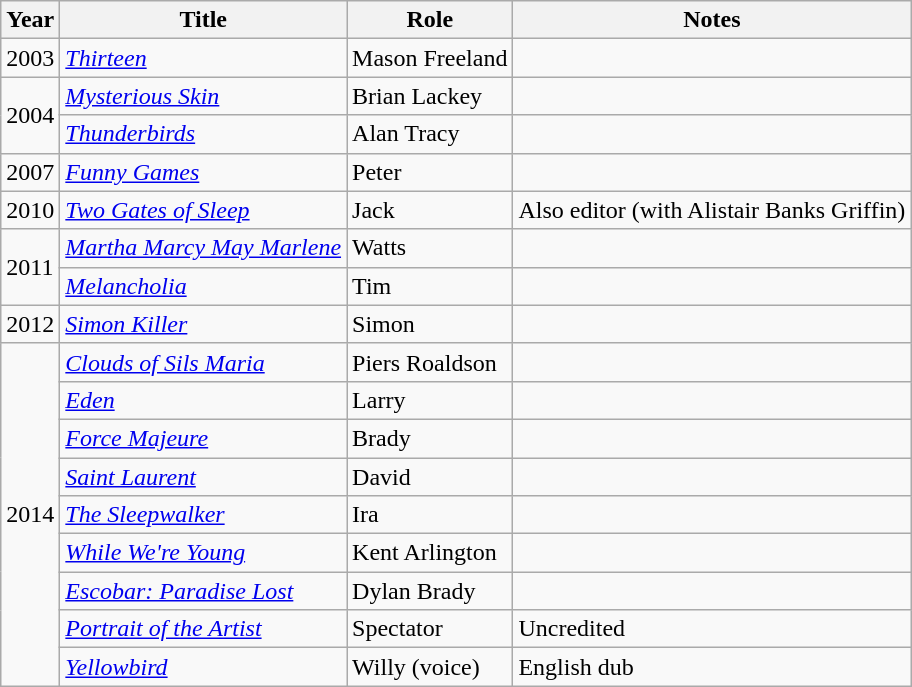<table class="wikitable sortable">
<tr>
<th>Year</th>
<th>Title</th>
<th>Role</th>
<th class="unsortable">Notes</th>
</tr>
<tr>
<td>2003</td>
<td><em><a href='#'>Thirteen</a></em></td>
<td>Mason Freeland</td>
<td></td>
</tr>
<tr>
<td rowspan=2>2004</td>
<td><em><a href='#'>Mysterious Skin</a></em></td>
<td>Brian Lackey</td>
<td></td>
</tr>
<tr>
<td><em><a href='#'>Thunderbirds</a></em></td>
<td>Alan Tracy</td>
<td></td>
</tr>
<tr>
<td>2007</td>
<td><em><a href='#'>Funny Games</a></em></td>
<td>Peter</td>
<td></td>
</tr>
<tr>
<td>2010</td>
<td><em><a href='#'>Two Gates of Sleep</a></em></td>
<td>Jack</td>
<td>Also editor (with Alistair Banks Griffin)</td>
</tr>
<tr>
<td rowspan=2>2011</td>
<td><em><a href='#'>Martha Marcy May Marlene</a></em></td>
<td>Watts</td>
<td></td>
</tr>
<tr>
<td><em><a href='#'>Melancholia</a></em></td>
<td>Tim</td>
<td></td>
</tr>
<tr>
<td>2012</td>
<td><em><a href='#'>Simon Killer</a></em></td>
<td>Simon</td>
<td></td>
</tr>
<tr>
<td rowspan=9>2014</td>
<td><em><a href='#'>Clouds of Sils Maria</a></em></td>
<td>Piers Roaldson</td>
<td></td>
</tr>
<tr>
<td><em><a href='#'>Eden</a></em></td>
<td>Larry</td>
<td></td>
</tr>
<tr>
<td><em><a href='#'>Force Majeure</a></em></td>
<td>Brady</td>
<td></td>
</tr>
<tr>
<td><em><a href='#'>Saint Laurent</a></em></td>
<td>David</td>
<td></td>
</tr>
<tr>
<td><em><a href='#'>The Sleepwalker</a></em></td>
<td>Ira</td>
<td></td>
</tr>
<tr>
<td><em><a href='#'>While We're Young</a></em></td>
<td>Kent Arlington</td>
<td></td>
</tr>
<tr>
<td><em><a href='#'>Escobar: Paradise Lost</a></em></td>
<td>Dylan Brady</td>
<td></td>
</tr>
<tr>
<td><em><a href='#'>Portrait of the Artist</a></em></td>
<td>Spectator</td>
<td>Uncredited</td>
</tr>
<tr>
<td><em><a href='#'>Yellowbird</a></em></td>
<td>Willy (voice)</td>
<td>English dub</td>
</tr>
</table>
